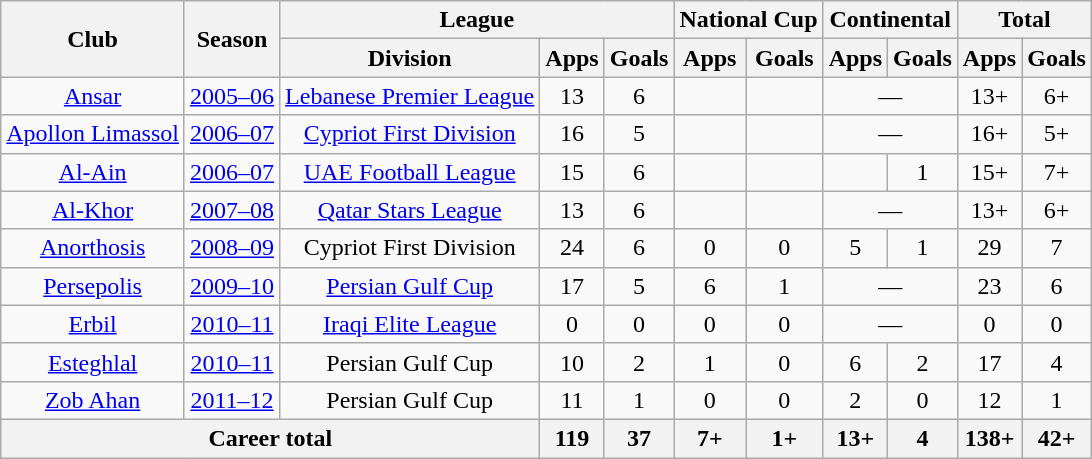<table class="wikitable" style="text-align:center">
<tr>
<th rowspan="2">Club</th>
<th rowspan="2">Season</th>
<th colspan="3">League</th>
<th colspan="2">National Cup</th>
<th colspan="2">Continental</th>
<th colspan="2">Total</th>
</tr>
<tr>
<th>Division</th>
<th>Apps</th>
<th>Goals</th>
<th>Apps</th>
<th>Goals</th>
<th>Apps</th>
<th>Goals</th>
<th>Apps</th>
<th>Goals</th>
</tr>
<tr>
<td rowspan="1"><a href='#'>Ansar</a></td>
<td><a href='#'>2005–06</a></td>
<td rowspan="1"><a href='#'>Lebanese Premier League</a></td>
<td>13</td>
<td>6</td>
<td></td>
<td></td>
<td colspan="2">—</td>
<td>13+</td>
<td>6+</td>
</tr>
<tr>
<td rowspan="1"><a href='#'>Apollon Limassol</a></td>
<td><a href='#'>2006–07</a></td>
<td rowspan="1"><a href='#'>Cypriot First Division</a></td>
<td>16</td>
<td>5</td>
<td></td>
<td></td>
<td colspan="2">—</td>
<td>16+</td>
<td>5+</td>
</tr>
<tr>
<td rowspan="1"><a href='#'>Al-Ain</a></td>
<td><a href='#'>2006–07</a></td>
<td rowspan="1"><a href='#'>UAE Football League</a></td>
<td>15</td>
<td>6</td>
<td></td>
<td></td>
<td></td>
<td>1</td>
<td>15+</td>
<td>7+</td>
</tr>
<tr>
<td rowspan="1"><a href='#'>Al-Khor</a></td>
<td><a href='#'>2007–08</a></td>
<td rowspan="1"><a href='#'>Qatar Stars League</a></td>
<td>13</td>
<td>6</td>
<td></td>
<td></td>
<td colspan="2">—</td>
<td>13+</td>
<td>6+</td>
</tr>
<tr>
<td rowspan="1"><a href='#'>Anorthosis</a></td>
<td><a href='#'>2008–09</a></td>
<td rowspan="1">Cypriot First Division</td>
<td>24</td>
<td>6</td>
<td>0</td>
<td>0</td>
<td>5</td>
<td>1</td>
<td>29</td>
<td>7</td>
</tr>
<tr>
<td rowspan="1"><a href='#'>Persepolis</a></td>
<td><a href='#'>2009–10</a></td>
<td rowspan="1"><a href='#'>Persian Gulf Cup</a></td>
<td>17</td>
<td>5</td>
<td>6</td>
<td>1</td>
<td colspan="2">—</td>
<td>23</td>
<td>6</td>
</tr>
<tr>
<td rowspan="1"><a href='#'>Erbil</a></td>
<td><a href='#'>2010–11</a></td>
<td rowspan="1"><a href='#'>Iraqi Elite League</a></td>
<td>0</td>
<td>0</td>
<td>0</td>
<td>0</td>
<td colspan="2">—</td>
<td>0</td>
<td>0</td>
</tr>
<tr>
<td rowspan="1"><a href='#'>Esteghlal</a></td>
<td><a href='#'>2010–11</a></td>
<td rowspan="1">Persian Gulf Cup</td>
<td>10</td>
<td>2</td>
<td>1</td>
<td>0</td>
<td>6</td>
<td>2</td>
<td>17</td>
<td>4</td>
</tr>
<tr>
<td rowspan="1"><a href='#'>Zob Ahan</a></td>
<td><a href='#'>2011–12</a></td>
<td rowspan="1">Persian Gulf Cup</td>
<td>11</td>
<td>1</td>
<td>0</td>
<td>0</td>
<td>2</td>
<td>0</td>
<td>12</td>
<td>1</td>
</tr>
<tr>
<th colspan="3">Career total</th>
<th>119</th>
<th>37</th>
<th>7+</th>
<th>1+</th>
<th>13+</th>
<th>4</th>
<th>138+</th>
<th>42+</th>
</tr>
</table>
